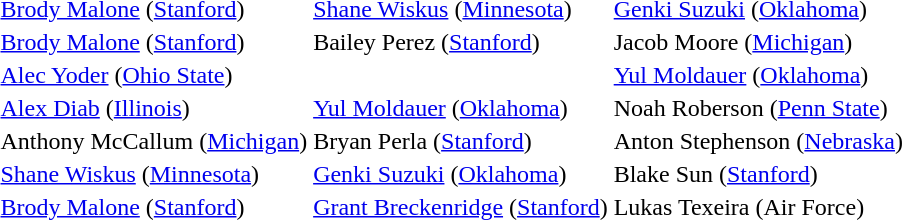<table>
<tr>
<th scope=row style="text-align:left"></th>
<td><a href='#'>Brody Malone</a> (<a href='#'>Stanford</a>)</td>
<td><a href='#'>Shane Wiskus</a> (<a href='#'>Minnesota</a>)</td>
<td><a href='#'>Genki Suzuki</a> (<a href='#'>Oklahoma</a>)</td>
</tr>
<tr>
<th scope=row style="text-align:left"></th>
<td><a href='#'>Brody Malone</a> (<a href='#'>Stanford</a>)</td>
<td>Bailey Perez (<a href='#'>Stanford</a>)</td>
<td>Jacob Moore (<a href='#'>Michigan</a>)</td>
</tr>
<tr>
<th scope=row style="text-align:left"></th>
<td><a href='#'>Alec Yoder</a> (<a href='#'>Ohio State</a>)</td>
<td></td>
<td><a href='#'>Yul Moldauer</a> (<a href='#'>Oklahoma</a>)</td>
</tr>
<tr>
<th scope=row style="text-align:left"></th>
<td><a href='#'>Alex Diab</a> (<a href='#'>Illinois</a>)</td>
<td><a href='#'>Yul Moldauer</a> (<a href='#'>Oklahoma</a>)</td>
<td>Noah Roberson (<a href='#'>Penn State</a>)</td>
</tr>
<tr>
<th scope=row style="text-align:left"></th>
<td>Anthony McCallum (<a href='#'>Michigan</a>)</td>
<td>Bryan Perla (<a href='#'>Stanford</a>)</td>
<td>Anton Stephenson (<a href='#'>Nebraska</a>)</td>
</tr>
<tr>
<th scope=row style="text-align:left"></th>
<td><a href='#'>Shane Wiskus</a> (<a href='#'>Minnesota</a>)</td>
<td><a href='#'>Genki Suzuki</a> (<a href='#'>Oklahoma</a>)</td>
<td>Blake Sun (<a href='#'>Stanford</a>)</td>
</tr>
<tr>
<th scope=row style="text-align:left"></th>
<td><a href='#'>Brody Malone</a> (<a href='#'>Stanford</a>)</td>
<td><a href='#'>Grant Breckenridge</a> (<a href='#'>Stanford</a>)</td>
<td>Lukas Texeira	(Air Force)</td>
</tr>
</table>
